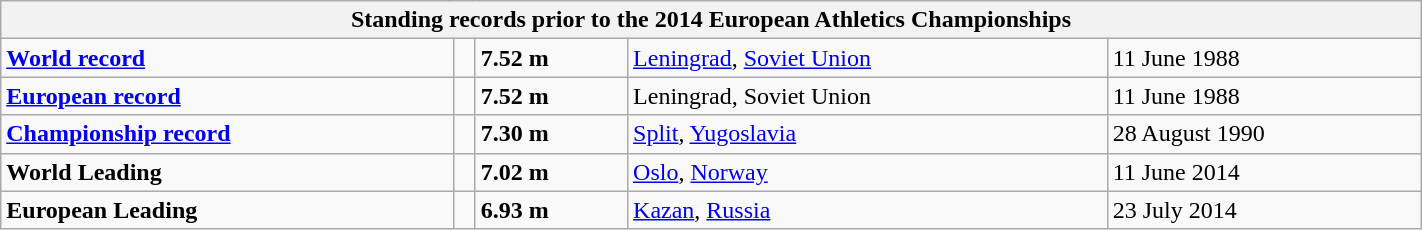<table class="wikitable" width=75%>
<tr>
<th colspan="5">Standing records prior to the 2014 European Athletics Championships</th>
</tr>
<tr>
<td><strong><a href='#'>World record</a></strong></td>
<td></td>
<td><strong>7.52 m</strong></td>
<td><a href='#'>Leningrad</a>, <a href='#'>Soviet Union</a></td>
<td>11 June 1988</td>
</tr>
<tr>
<td><strong><a href='#'>European record</a></strong></td>
<td></td>
<td><strong>7.52 m</strong></td>
<td>Leningrad, Soviet Union</td>
<td>11 June 1988</td>
</tr>
<tr>
<td><strong><a href='#'>Championship record</a></strong></td>
<td></td>
<td><strong>7.30 m</strong></td>
<td><a href='#'>Split</a>, <a href='#'>Yugoslavia</a></td>
<td>28 August 1990</td>
</tr>
<tr>
<td><strong>World Leading</strong></td>
<td></td>
<td><strong>7.02 m</strong></td>
<td><a href='#'>Oslo</a>, <a href='#'>Norway</a></td>
<td>11 June 2014</td>
</tr>
<tr>
<td><strong>European Leading</strong></td>
<td></td>
<td><strong>6.93 m</strong></td>
<td><a href='#'>Kazan</a>, <a href='#'>Russia</a></td>
<td>23 July 2014</td>
</tr>
</table>
